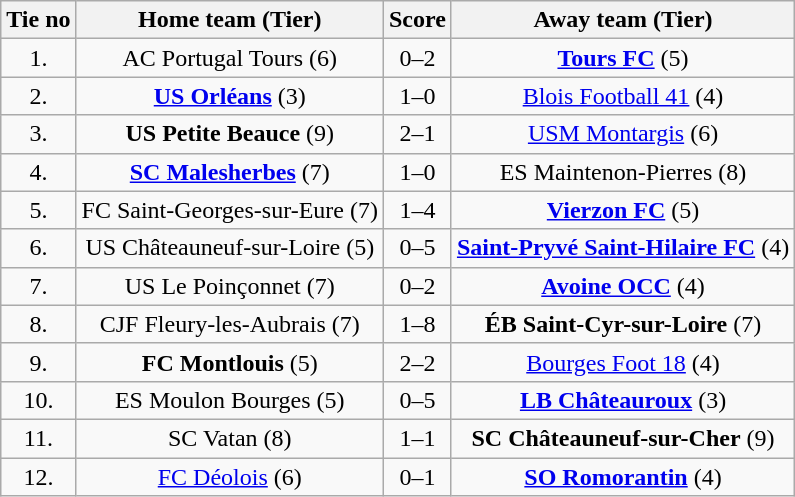<table class="wikitable" style="text-align: center">
<tr>
<th>Tie no</th>
<th>Home team (Tier)</th>
<th>Score</th>
<th>Away team (Tier)</th>
</tr>
<tr>
<td>1.</td>
<td>AC Portugal Tours (6)</td>
<td>0–2</td>
<td><strong><a href='#'>Tours FC</a></strong> (5)</td>
</tr>
<tr>
<td>2.</td>
<td><strong><a href='#'>US Orléans</a></strong> (3)</td>
<td>1–0</td>
<td><a href='#'>Blois Football 41</a> (4)</td>
</tr>
<tr>
<td>3.</td>
<td><strong>US Petite Beauce</strong> (9)</td>
<td>2–1</td>
<td><a href='#'>USM Montargis</a> (6)</td>
</tr>
<tr>
<td>4.</td>
<td><strong><a href='#'>SC Malesherbes</a></strong> (7)</td>
<td>1–0</td>
<td>ES Maintenon-Pierres (8)</td>
</tr>
<tr>
<td>5.</td>
<td>FC Saint-Georges-sur-Eure (7)</td>
<td>1–4</td>
<td><strong><a href='#'>Vierzon FC</a></strong> (5)</td>
</tr>
<tr>
<td>6.</td>
<td>US Châteauneuf-sur-Loire (5)</td>
<td>0–5</td>
<td><strong><a href='#'>Saint-Pryvé Saint-Hilaire FC</a></strong> (4)</td>
</tr>
<tr>
<td>7.</td>
<td>US Le Poinçonnet (7)</td>
<td>0–2</td>
<td><strong><a href='#'>Avoine OCC</a></strong> (4)</td>
</tr>
<tr>
<td>8.</td>
<td>CJF Fleury-les-Aubrais (7)</td>
<td>1–8</td>
<td><strong>ÉB Saint-Cyr-sur-Loire</strong> (7)</td>
</tr>
<tr>
<td>9.</td>
<td><strong>FC Montlouis</strong> (5)</td>
<td>2–2 </td>
<td><a href='#'>Bourges Foot 18</a> (4)</td>
</tr>
<tr>
<td>10.</td>
<td>ES Moulon Bourges (5)</td>
<td>0–5</td>
<td><strong><a href='#'>LB Châteauroux</a></strong> (3)</td>
</tr>
<tr>
<td>11.</td>
<td>SC Vatan (8)</td>
<td>1–1 </td>
<td><strong>SC Châteauneuf-sur-Cher</strong> (9)</td>
</tr>
<tr>
<td>12.</td>
<td><a href='#'>FC Déolois</a> (6)</td>
<td>0–1</td>
<td><strong><a href='#'>SO Romorantin</a></strong> (4)</td>
</tr>
</table>
